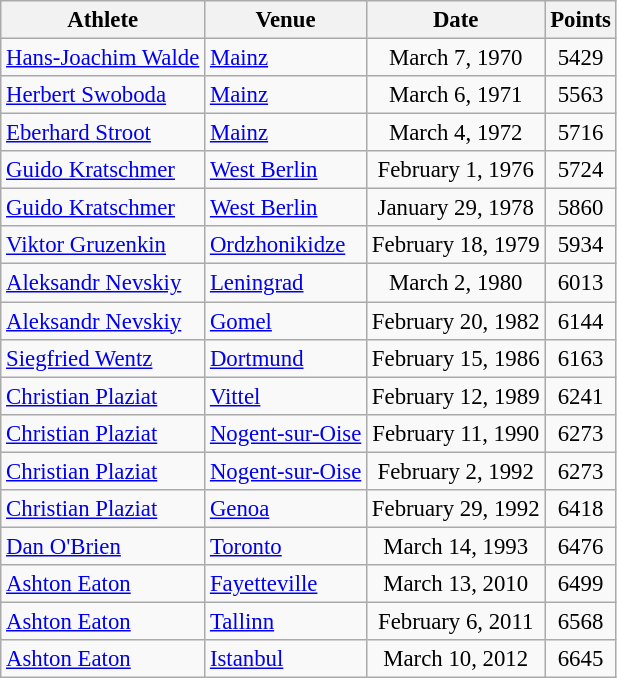<table class="wikitable" style="text-align:center; font-size:95%;">
<tr>
<th>Athlete</th>
<th>Venue</th>
<th>Date</th>
<th>Points</th>
</tr>
<tr>
<td align=left> <a href='#'>Hans-Joachim Walde</a></td>
<td align=left><a href='#'>Mainz</a></td>
<td>March 7, 1970</td>
<td>5429</td>
</tr>
<tr>
<td align=left> <a href='#'>Herbert Swoboda</a></td>
<td align=left><a href='#'>Mainz</a></td>
<td>March 6, 1971</td>
<td>5563</td>
</tr>
<tr>
<td align=left> <a href='#'>Eberhard Stroot</a></td>
<td align=left><a href='#'>Mainz</a></td>
<td>March 4, 1972</td>
<td>5716</td>
</tr>
<tr>
<td align=left> <a href='#'>Guido Kratschmer</a></td>
<td align=left><a href='#'>West Berlin</a></td>
<td>February 1, 1976</td>
<td>5724</td>
</tr>
<tr>
<td align=left> <a href='#'>Guido Kratschmer</a></td>
<td align=left><a href='#'>West Berlin</a></td>
<td>January 29, 1978</td>
<td>5860</td>
</tr>
<tr>
<td align=left> <a href='#'>Viktor Gruzenkin</a></td>
<td align=left><a href='#'>Ordzhonikidze</a></td>
<td>February 18, 1979</td>
<td>5934</td>
</tr>
<tr>
<td align=left> <a href='#'>Aleksandr Nevskiy</a></td>
<td align=left><a href='#'>Leningrad</a></td>
<td>March 2, 1980</td>
<td>6013</td>
</tr>
<tr>
<td align=left> <a href='#'>Aleksandr Nevskiy</a></td>
<td align=left><a href='#'>Gomel</a></td>
<td>February 20, 1982</td>
<td>6144</td>
</tr>
<tr>
<td align=left> <a href='#'>Siegfried Wentz</a></td>
<td align=left><a href='#'>Dortmund</a></td>
<td>February 15, 1986</td>
<td>6163</td>
</tr>
<tr>
<td align=left> <a href='#'>Christian Plaziat</a></td>
<td align=left><a href='#'>Vittel</a></td>
<td>February 12, 1989</td>
<td>6241</td>
</tr>
<tr>
<td align=left> <a href='#'>Christian Plaziat</a></td>
<td align=left><a href='#'>Nogent-sur-Oise</a></td>
<td>February 11, 1990</td>
<td>6273</td>
</tr>
<tr>
<td align=left> <a href='#'>Christian Plaziat</a></td>
<td align=left><a href='#'>Nogent-sur-Oise</a></td>
<td>February 2, 1992</td>
<td>6273</td>
</tr>
<tr>
<td align=left> <a href='#'>Christian Plaziat</a></td>
<td align=left><a href='#'>Genoa</a></td>
<td>February 29, 1992</td>
<td>6418</td>
</tr>
<tr>
<td align=left> <a href='#'>Dan O'Brien</a></td>
<td align=left><a href='#'>Toronto</a></td>
<td>March 14, 1993</td>
<td>6476</td>
</tr>
<tr>
<td align=left> <a href='#'>Ashton Eaton</a></td>
<td align=left><a href='#'>Fayetteville</a></td>
<td>March 13, 2010</td>
<td>6499</td>
</tr>
<tr>
<td align=left> <a href='#'>Ashton Eaton</a></td>
<td align=left><a href='#'>Tallinn</a></td>
<td>February 6, 2011</td>
<td>6568</td>
</tr>
<tr>
<td align=left> <a href='#'>Ashton Eaton</a></td>
<td align=left><a href='#'>Istanbul</a></td>
<td>March 10, 2012</td>
<td>6645</td>
</tr>
</table>
